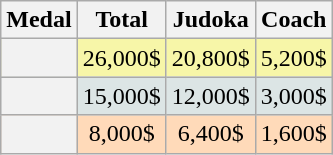<table class=wikitable style="text-align:center;">
<tr>
<th>Medal</th>
<th>Total</th>
<th>Judoka</th>
<th>Coach</th>
</tr>
<tr bgcolor=F7F6A8>
<th></th>
<td>26,000$</td>
<td>20,800$</td>
<td>5,200$</td>
</tr>
<tr bgcolor=DCE5E5>
<th></th>
<td>15,000$</td>
<td>12,000$</td>
<td>3,000$</td>
</tr>
<tr bgcolor=FFDAB9>
<th></th>
<td>8,000$</td>
<td>6,400$</td>
<td>1,600$</td>
</tr>
</table>
